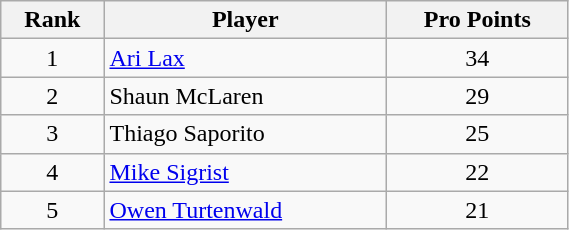<table class="wikitable" width=30%>
<tr>
<th>Rank</th>
<th>Player</th>
<th>Pro Points</th>
</tr>
<tr>
<td align=center>1</td>
<td> <a href='#'>Ari Lax</a></td>
<td align=center>34</td>
</tr>
<tr>
<td align=center>2</td>
<td> Shaun McLaren</td>
<td align=center>29</td>
</tr>
<tr>
<td align=center>3</td>
<td> Thiago Saporito</td>
<td align=center>25</td>
</tr>
<tr>
<td align=center>4</td>
<td> <a href='#'>Mike Sigrist</a></td>
<td align=center>22</td>
</tr>
<tr>
<td align=center>5</td>
<td> <a href='#'>Owen Turtenwald</a></td>
<td align=center>21</td>
</tr>
</table>
